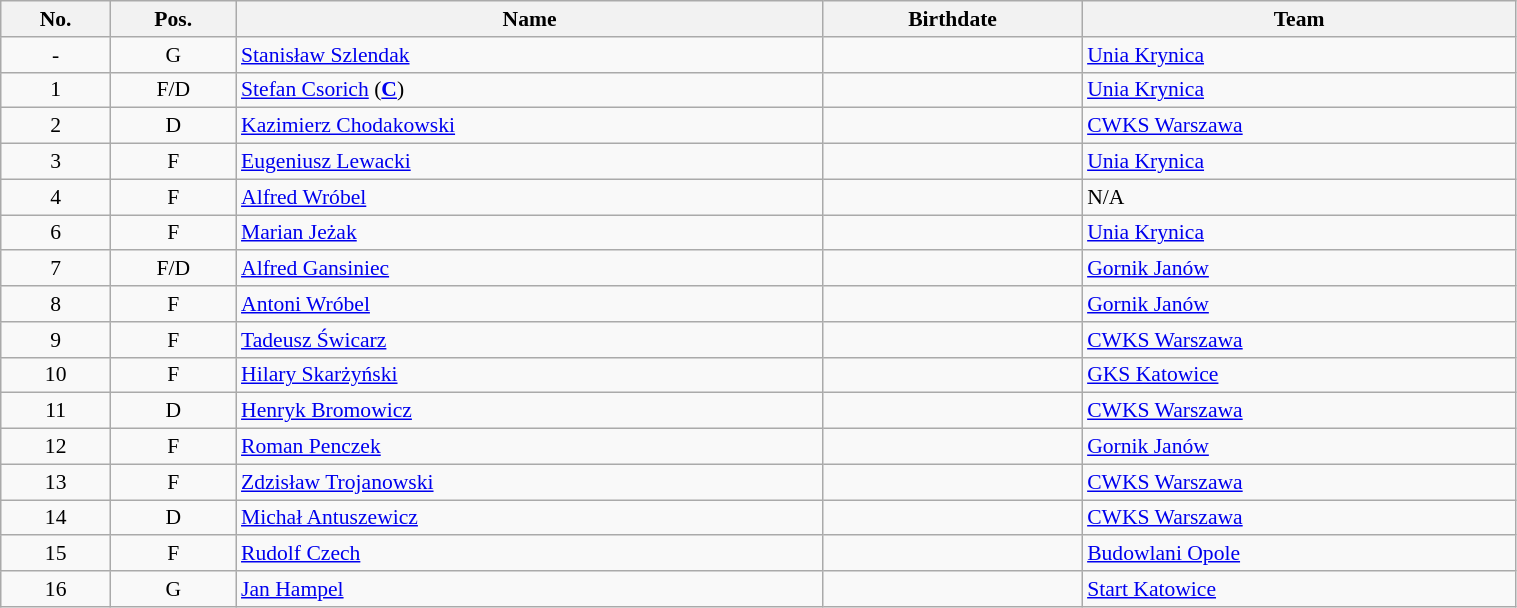<table class="wikitable sortable" width="80%" style="font-size: 90%; text-align: center;">
<tr>
<th>No.</th>
<th>Pos.</th>
<th>Name</th>
<th>Birthdate</th>
<th>Team</th>
</tr>
<tr>
<td>-</td>
<td>G</td>
<td style="text-align:left;"><a href='#'>Stanisław Szlendak</a></td>
<td style="text-align:right;"></td>
<td style="text-align:left;"> <a href='#'>Unia Krynica</a></td>
</tr>
<tr>
<td>1</td>
<td>F/D</td>
<td style="text-align:left;"><a href='#'>Stefan Csorich</a> (<strong><a href='#'>C</a></strong>)</td>
<td style="text-align:right;"></td>
<td style="text-align:left;"> <a href='#'>Unia Krynica</a></td>
</tr>
<tr>
<td>2</td>
<td>D</td>
<td style="text-align:left;"><a href='#'>Kazimierz Chodakowski</a></td>
<td style="text-align:right;"></td>
<td style="text-align:left;"> <a href='#'>CWKS Warszawa</a></td>
</tr>
<tr>
<td>3</td>
<td>F</td>
<td style="text-align:left;"><a href='#'>Eugeniusz Lewacki</a></td>
<td style="text-align:right;"></td>
<td style="text-align:left;"> <a href='#'>Unia Krynica</a></td>
</tr>
<tr>
<td>4</td>
<td>F</td>
<td style="text-align:left;"><a href='#'>Alfred Wróbel</a></td>
<td style="text-align:right;"></td>
<td style="text-align:left;">N/A</td>
</tr>
<tr>
<td>6</td>
<td>F</td>
<td style="text-align:left;"><a href='#'>Marian Jeżak</a></td>
<td style="text-align:right;"></td>
<td style="text-align:left;"> <a href='#'>Unia Krynica</a></td>
</tr>
<tr>
<td>7</td>
<td>F/D</td>
<td style="text-align:left;"><a href='#'>Alfred Gansiniec</a></td>
<td style="text-align:right;"></td>
<td style="text-align:left;"> <a href='#'>Gornik Janów</a></td>
</tr>
<tr>
<td>8</td>
<td>F</td>
<td style="text-align:left;"><a href='#'>Antoni Wróbel</a></td>
<td style="text-align:right;"></td>
<td style="text-align:left;"> <a href='#'>Gornik Janów</a></td>
</tr>
<tr>
<td>9</td>
<td>F</td>
<td style="text-align:left;"><a href='#'>Tadeusz Świcarz</a></td>
<td style="text-align:right;"></td>
<td style="text-align:left;"> <a href='#'>CWKS Warszawa</a></td>
</tr>
<tr>
<td>10</td>
<td>F</td>
<td style="text-align:left;"><a href='#'>Hilary Skarżyński</a></td>
<td style="text-align:right;"></td>
<td style="text-align:left;"> <a href='#'>GKS Katowice</a></td>
</tr>
<tr>
<td>11</td>
<td>D</td>
<td style="text-align:left;"><a href='#'>Henryk Bromowicz</a></td>
<td style="text-align:right;"></td>
<td style="text-align:left;"> <a href='#'>CWKS Warszawa</a></td>
</tr>
<tr>
<td>12</td>
<td>F</td>
<td style="text-align:left;"><a href='#'>Roman Penczek</a></td>
<td style="text-align:right;"></td>
<td style="text-align:left;"> <a href='#'>Gornik Janów</a></td>
</tr>
<tr>
<td>13</td>
<td>F</td>
<td style="text-align:left;"><a href='#'>Zdzisław Trojanowski</a></td>
<td style="text-align:right;"></td>
<td style="text-align:left;"> <a href='#'>CWKS Warszawa</a></td>
</tr>
<tr>
<td>14</td>
<td>D</td>
<td style="text-align:left;"><a href='#'>Michał Antuszewicz</a></td>
<td style="text-align:right;"></td>
<td style="text-align:left;"> <a href='#'>CWKS Warszawa</a></td>
</tr>
<tr>
<td>15</td>
<td>F</td>
<td style="text-align:left;"><a href='#'>Rudolf Czech</a></td>
<td style="text-align:right;"></td>
<td style="text-align:left;"> <a href='#'>Budowlani Opole</a></td>
</tr>
<tr>
<td>16</td>
<td>G</td>
<td style="text-align:left;"><a href='#'>Jan Hampel</a></td>
<td style="text-align:right;"></td>
<td style="text-align:left;"> <a href='#'>Start Katowice</a></td>
</tr>
</table>
